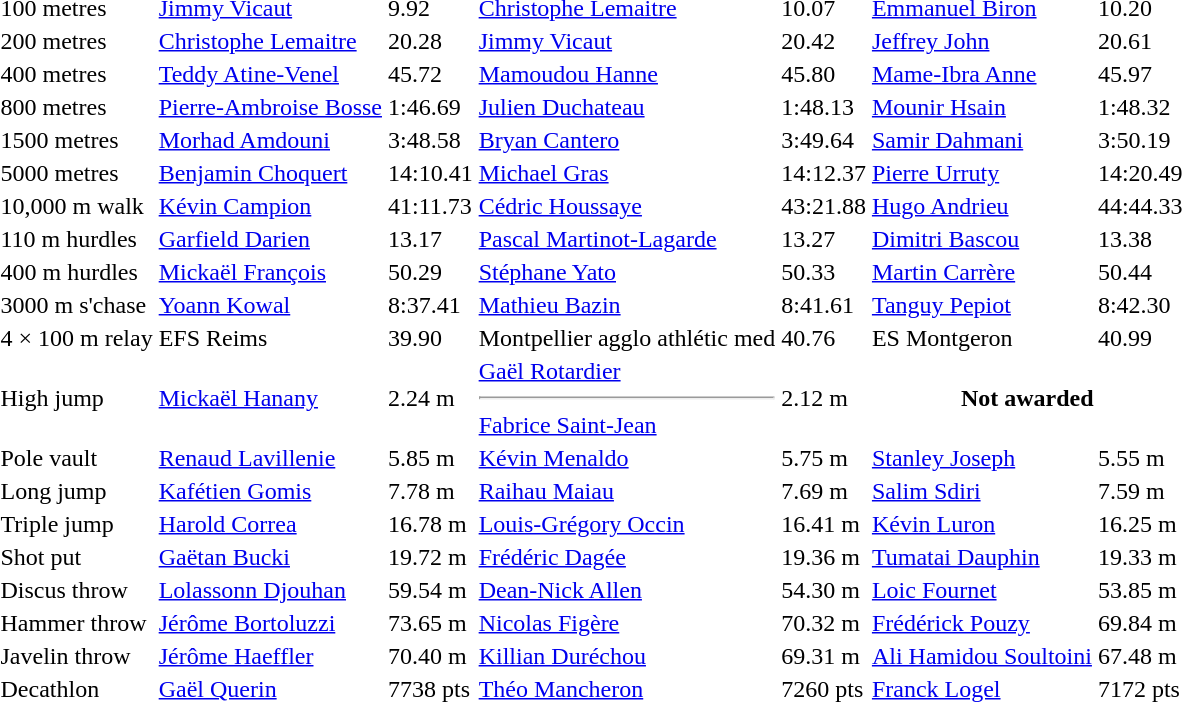<table>
<tr>
<td>100 metres</td>
<td><a href='#'>Jimmy Vicaut</a></td>
<td>9.92</td>
<td><a href='#'>Christophe Lemaitre</a></td>
<td>10.07</td>
<td><a href='#'>Emmanuel Biron</a></td>
<td>10.20</td>
</tr>
<tr>
<td>200 metres</td>
<td><a href='#'>Christophe Lemaitre</a></td>
<td>20.28</td>
<td><a href='#'>Jimmy Vicaut</a></td>
<td>20.42</td>
<td><a href='#'>Jeffrey John</a></td>
<td>20.61</td>
</tr>
<tr>
<td>400 metres</td>
<td><a href='#'>Teddy Atine-Venel</a></td>
<td>45.72</td>
<td><a href='#'>Mamoudou Hanne</a></td>
<td>45.80</td>
<td><a href='#'>Mame-Ibra Anne</a></td>
<td>45.97</td>
</tr>
<tr>
<td>800 metres</td>
<td><a href='#'>Pierre-Ambroise Bosse</a></td>
<td>1:46.69</td>
<td><a href='#'>Julien Duchateau</a></td>
<td>1:48.13</td>
<td><a href='#'>Mounir Hsain</a></td>
<td>1:48.32</td>
</tr>
<tr>
<td>1500 metres</td>
<td><a href='#'>Morhad Amdouni</a></td>
<td>3:48.58</td>
<td><a href='#'>Bryan Cantero</a></td>
<td>3:49.64</td>
<td><a href='#'>Samir Dahmani</a></td>
<td>3:50.19</td>
</tr>
<tr>
<td>5000 metres</td>
<td><a href='#'>Benjamin Choquert</a></td>
<td>14:10.41</td>
<td><a href='#'>Michael Gras</a></td>
<td>14:12.37</td>
<td><a href='#'>Pierre Urruty</a></td>
<td>14:20.49</td>
</tr>
<tr>
<td>10,000 m walk</td>
<td><a href='#'>Kévin Campion</a></td>
<td>41:11.73</td>
<td><a href='#'>Cédric Houssaye</a></td>
<td>43:21.88</td>
<td><a href='#'>Hugo Andrieu</a></td>
<td>44:44.33</td>
</tr>
<tr>
<td>110 m hurdles</td>
<td><a href='#'>Garfield Darien</a></td>
<td>13.17</td>
<td><a href='#'>Pascal Martinot-Lagarde</a></td>
<td>13.27</td>
<td><a href='#'>Dimitri Bascou</a></td>
<td>13.38</td>
</tr>
<tr>
<td>400 m hurdles</td>
<td><a href='#'>Mickaël François</a></td>
<td>50.29</td>
<td><a href='#'>Stéphane Yato</a></td>
<td>50.33</td>
<td><a href='#'>Martin Carrère</a></td>
<td>50.44</td>
</tr>
<tr>
<td>3000 m s'chase</td>
<td><a href='#'>Yoann Kowal</a></td>
<td>8:37.41</td>
<td><a href='#'>Mathieu Bazin</a></td>
<td>8:41.61</td>
<td><a href='#'>Tanguy Pepiot</a></td>
<td>8:42.30</td>
</tr>
<tr>
<td>4 × 100 m relay</td>
<td>EFS Reims</td>
<td>39.90</td>
<td>Montpellier agglo athlétic med</td>
<td>40.76</td>
<td>ES Montgeron</td>
<td>40.99</td>
</tr>
<tr>
<td>High jump</td>
<td><a href='#'>Mickaël Hanany</a></td>
<td>2.24 m</td>
<td><a href='#'>Gaël Rotardier</a><hr><a href='#'>Fabrice Saint-Jean</a></td>
<td>2.12 m</td>
<th colspan=2>Not awarded</th>
</tr>
<tr>
<td>Pole vault</td>
<td><a href='#'>Renaud Lavillenie</a></td>
<td>5.85 m</td>
<td><a href='#'>Kévin Menaldo</a></td>
<td>5.75 m</td>
<td><a href='#'>Stanley Joseph</a></td>
<td>5.55 m</td>
</tr>
<tr>
<td>Long jump</td>
<td><a href='#'>Kafétien Gomis</a></td>
<td>7.78 m</td>
<td><a href='#'>Raihau Maiau</a></td>
<td>7.69 m</td>
<td><a href='#'>Salim Sdiri</a></td>
<td>7.59 m</td>
</tr>
<tr>
<td>Triple jump</td>
<td><a href='#'>Harold Correa</a></td>
<td>16.78 m</td>
<td><a href='#'>Louis-Grégory Occin</a></td>
<td>16.41 m</td>
<td><a href='#'>Kévin Luron</a></td>
<td>16.25 m</td>
</tr>
<tr>
<td>Shot put</td>
<td><a href='#'>Gaëtan Bucki</a></td>
<td>19.72 m</td>
<td><a href='#'>Frédéric Dagée</a></td>
<td>19.36 m</td>
<td><a href='#'>Tumatai Dauphin</a></td>
<td>19.33 m</td>
</tr>
<tr>
<td>Discus throw</td>
<td><a href='#'>Lolassonn Djouhan</a></td>
<td>59.54 m</td>
<td><a href='#'>Dean-Nick Allen</a></td>
<td>54.30 m</td>
<td><a href='#'>Loic Fournet</a></td>
<td>53.85 m</td>
</tr>
<tr>
<td>Hammer throw</td>
<td><a href='#'>Jérôme Bortoluzzi</a></td>
<td>73.65 m</td>
<td><a href='#'>Nicolas Figère</a></td>
<td>70.32 m</td>
<td><a href='#'>Frédérick Pouzy</a></td>
<td>69.84 m</td>
</tr>
<tr>
<td>Javelin throw</td>
<td><a href='#'>Jérôme Haeffler</a></td>
<td>70.40 m</td>
<td><a href='#'>Killian Duréchou</a></td>
<td>69.31 m</td>
<td><a href='#'>Ali Hamidou Soultoini</a></td>
<td>67.48 m</td>
</tr>
<tr>
<td>Decathlon</td>
<td><a href='#'>Gaël Querin</a></td>
<td>7738 pts</td>
<td><a href='#'>Théo Mancheron</a></td>
<td>7260 pts</td>
<td><a href='#'>Franck Logel</a></td>
<td>7172 pts</td>
</tr>
</table>
